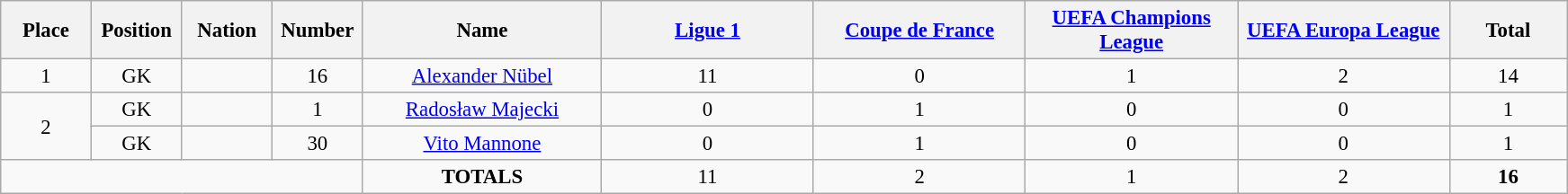<table class="wikitable" style="font-size: 95%; text-align: center;">
<tr>
<th width=60>Place</th>
<th width=60>Position</th>
<th width=60>Nation</th>
<th width=60>Number</th>
<th width=170>Name</th>
<th width=150><a href='#'>Ligue 1</a></th>
<th width=150><a href='#'>Coupe de France</a></th>
<th width=150><a href='#'>UEFA Champions League</a></th>
<th width=150><a href='#'>UEFA Europa League</a></th>
<th width=80>Total</th>
</tr>
<tr>
<td>1</td>
<td>GK</td>
<td></td>
<td>16</td>
<td><a href='#'>Alexander Nübel</a></td>
<td>11</td>
<td>0</td>
<td>1</td>
<td>2</td>
<td>14</td>
</tr>
<tr>
<td rowspan="2">2</td>
<td>GK</td>
<td></td>
<td>1</td>
<td><a href='#'>Radosław Majecki</a></td>
<td>0</td>
<td>1</td>
<td>0</td>
<td>0</td>
<td>1</td>
</tr>
<tr>
<td>GK</td>
<td></td>
<td>30</td>
<td><a href='#'>Vito Mannone</a></td>
<td>0</td>
<td>1</td>
<td>0</td>
<td>0</td>
<td>1</td>
</tr>
<tr>
<td colspan="4"></td>
<td><strong>TOTALS</strong></td>
<td>11</td>
<td>2</td>
<td>1</td>
<td>2</td>
<td><strong>16</strong></td>
</tr>
</table>
